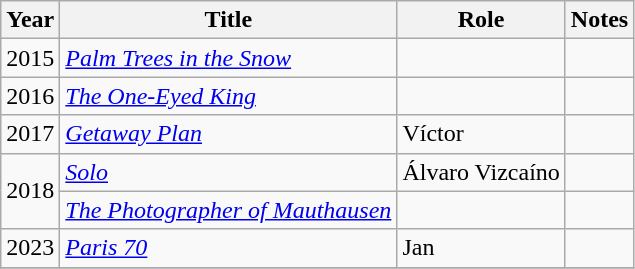<table class="wikitable sortable">
<tr>
<th>Year</th>
<th>Title</th>
<th>Role</th>
<th class="unsortable">Notes</th>
</tr>
<tr>
<td>2015</td>
<td><em><a href='#'>Palm Trees in the Snow</a></em></td>
<td></td>
<td></td>
</tr>
<tr>
<td>2016</td>
<td><em><a href='#'>The One-Eyed King</a></em></td>
<td></td>
<td></td>
</tr>
<tr>
<td>2017</td>
<td><em><a href='#'>Getaway Plan</a></em></td>
<td>Víctor</td>
<td align = "center"></td>
</tr>
<tr>
<td rowspan=2>2018</td>
<td><em><a href='#'>Solo</a></em></td>
<td>Álvaro Vizcaíno</td>
<td></td>
</tr>
<tr>
<td><em><a href='#'>The Photographer of Mauthausen</a></em></td>
<td></td>
<td></td>
</tr>
<tr>
<td>2023</td>
<td><em><a href='#'>Paris 70</a></em></td>
<td>Jan</td>
<td align = "center"></td>
</tr>
<tr>
</tr>
</table>
